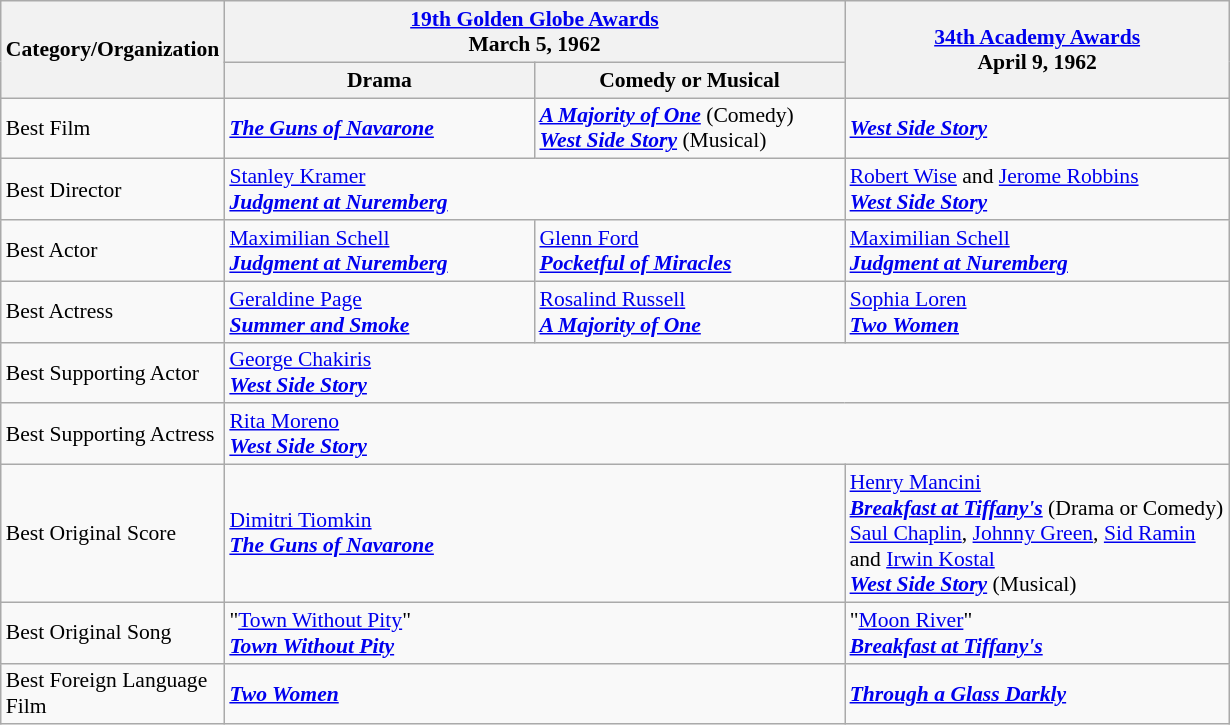<table class="wikitable" style="font-size: 90%;">
<tr>
<th rowspan="2" style="width:20px;">Category/Organization</th>
<th colspan="2" style="width:250px;"><a href='#'>19th Golden Globe Awards</a><br>March 5, 1962</th>
<th rowspan="2" style="width:250px;"><a href='#'>34th Academy Awards</a><br>April 9, 1962</th>
</tr>
<tr>
<th width=200>Drama</th>
<th style="width:200px;">Comedy or Musical</th>
</tr>
<tr>
<td>Best Film</td>
<td><strong><em><a href='#'>The Guns of Navarone</a></em></strong></td>
<td><strong><em><a href='#'>A Majority of One</a></em></strong> (Comedy) <br><strong><em><a href='#'>West Side Story</a></em></strong> (Musical)</td>
<td><strong><em><a href='#'>West Side Story</a></em></strong></td>
</tr>
<tr>
<td>Best Director</td>
<td colspan="2"><a href='#'>Stanley Kramer</a><br><strong><em><a href='#'>Judgment at Nuremberg</a></em></strong></td>
<td><a href='#'>Robert Wise</a> and <a href='#'>Jerome Robbins</a><br><strong><em><a href='#'>West Side Story</a></em></strong></td>
</tr>
<tr>
<td>Best Actor</td>
<td><a href='#'>Maximilian Schell</a><br><strong><em><a href='#'>Judgment at Nuremberg</a></em></strong></td>
<td><a href='#'>Glenn Ford</a><br><strong><em><a href='#'>Pocketful of Miracles</a></em></strong></td>
<td><a href='#'>Maximilian Schell</a><br><strong><em><a href='#'>Judgment at Nuremberg</a></em></strong></td>
</tr>
<tr>
<td>Best Actress</td>
<td><a href='#'>Geraldine Page</a><br><strong><em><a href='#'>Summer and Smoke</a></em></strong></td>
<td><a href='#'>Rosalind Russell</a><br><strong><em><a href='#'>A Majority of One</a></em></strong></td>
<td><a href='#'>Sophia Loren</a><br><strong><em><a href='#'>Two Women</a></em></strong></td>
</tr>
<tr>
<td>Best Supporting Actor</td>
<td colspan="3"><a href='#'>George Chakiris</a><br><strong><em><a href='#'>West Side Story</a></em></strong></td>
</tr>
<tr>
<td>Best Supporting Actress</td>
<td colspan="3"><a href='#'>Rita Moreno</a><br><strong><em><a href='#'>West Side Story</a></em></strong></td>
</tr>
<tr>
<td>Best Original Score</td>
<td colspan="2"><a href='#'>Dimitri Tiomkin</a><br><strong><em><a href='#'>The Guns of Navarone</a></em></strong></td>
<td><a href='#'>Henry Mancini</a><br><strong><em><a href='#'>Breakfast at Tiffany's</a></em></strong> (Drama or Comedy)<br><a href='#'>Saul Chaplin</a>, <a href='#'>Johnny Green</a>, <a href='#'>Sid Ramin</a> and <a href='#'>Irwin Kostal</a><br><strong><em><a href='#'>West Side Story</a></em></strong> (Musical)</td>
</tr>
<tr>
<td>Best Original Song</td>
<td colspan="2">"<a href='#'>Town Without Pity</a>"<br><strong><em><a href='#'>Town Without Pity</a></em></strong></td>
<td>"<a href='#'>Moon River</a>"<br><strong><em><a href='#'>Breakfast at Tiffany's</a></em></strong></td>
</tr>
<tr>
<td>Best Foreign Language Film</td>
<td colspan="2"><strong><em><a href='#'>Two Women</a></em></strong></td>
<td><strong><em><a href='#'>Through a Glass Darkly</a></em></strong></td>
</tr>
</table>
